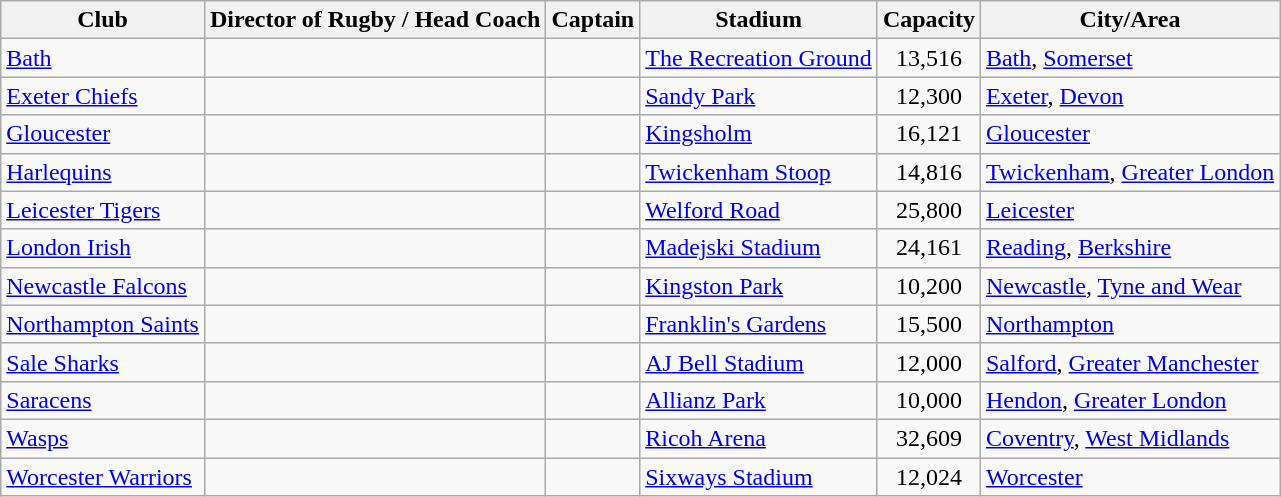<table class="wikitable sortable">
<tr>
<th>Club</th>
<th>Director of Rugby / Head Coach</th>
<th>Captain</th>
<th>Stadium</th>
<th>Capacity</th>
<th>City/Area</th>
</tr>
<tr>
<td><a href='#'>Bath</a></td>
<td></td>
<td></td>
<td><a href='#'>The Recreation Ground</a></td>
<td align=center>13,516</td>
<td><a href='#'>Bath</a>, <a href='#'>Somerset</a></td>
</tr>
<tr>
<td><a href='#'>Exeter Chiefs</a></td>
<td></td>
<td></td>
<td><a href='#'>Sandy Park</a></td>
<td align=center>12,300</td>
<td><a href='#'>Exeter</a>, <a href='#'>Devon</a></td>
</tr>
<tr>
<td><a href='#'>Gloucester</a></td>
<td></td>
<td></td>
<td><a href='#'>Kingsholm</a></td>
<td align=center>16,121</td>
<td><a href='#'>Gloucester</a></td>
</tr>
<tr>
<td><a href='#'>Harlequins</a></td>
<td></td>
<td></td>
<td><a href='#'>Twickenham Stoop</a></td>
<td align=center>14,816</td>
<td><a href='#'>Twickenham</a>, <a href='#'>Greater London</a></td>
</tr>
<tr>
<td><a href='#'>Leicester Tigers</a></td>
<td></td>
<td></td>
<td><a href='#'>Welford Road</a></td>
<td align=center>25,800</td>
<td><a href='#'>Leicester</a></td>
</tr>
<tr>
<td><a href='#'>London Irish</a></td>
<td></td>
<td></td>
<td><a href='#'>Madejski Stadium</a></td>
<td align=center>24,161</td>
<td><a href='#'>Reading</a>, <a href='#'>Berkshire</a></td>
</tr>
<tr>
<td><a href='#'>Newcastle Falcons</a></td>
<td></td>
<td></td>
<td><a href='#'>Kingston Park</a></td>
<td align=center>10,200</td>
<td><a href='#'>Newcastle</a>, <a href='#'>Tyne and Wear</a></td>
</tr>
<tr>
<td><a href='#'>Northampton Saints</a></td>
<td></td>
<td></td>
<td><a href='#'>Franklin's Gardens</a></td>
<td align=center>15,500</td>
<td><a href='#'>Northampton</a></td>
</tr>
<tr>
<td><a href='#'>Sale Sharks</a></td>
<td></td>
<td></td>
<td><a href='#'>AJ Bell Stadium</a></td>
<td align=center>12,000</td>
<td><a href='#'>Salford</a>, <a href='#'>Greater Manchester</a></td>
</tr>
<tr>
<td><a href='#'>Saracens</a></td>
<td></td>
<td></td>
<td><a href='#'>Allianz Park</a></td>
<td align=center>10,000</td>
<td><a href='#'>Hendon</a>, <a href='#'>Greater London</a></td>
</tr>
<tr>
<td><a href='#'>Wasps</a></td>
<td></td>
<td></td>
<td><a href='#'>Ricoh Arena</a></td>
<td align=center>32,609</td>
<td><a href='#'>Coventry</a>, <a href='#'>West Midlands</a></td>
</tr>
<tr>
<td><a href='#'>Worcester Warriors</a></td>
<td></td>
<td></td>
<td><a href='#'>Sixways Stadium</a></td>
<td align=center>12,024</td>
<td><a href='#'>Worcester</a></td>
</tr>
</table>
